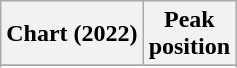<table class="wikitable sortable plainrowheaders" style="text-align:center">
<tr>
<th scope="col">Chart (2022)</th>
<th scope="col">Peak<br>position</th>
</tr>
<tr>
</tr>
<tr>
</tr>
</table>
